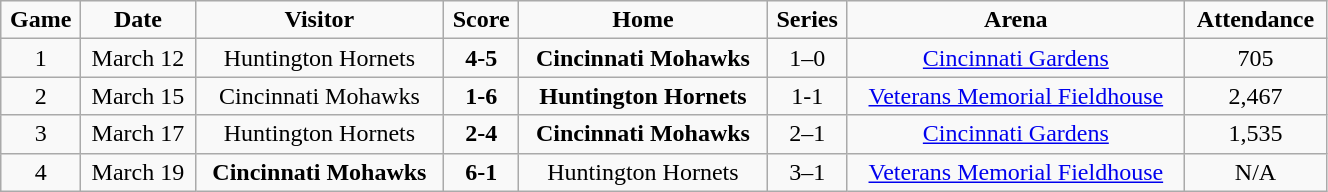<table class="wikitable" width="70%">
<tr align="center">
<td><strong>Game</strong></td>
<td><strong>Date</strong></td>
<td><strong>Visitor</strong></td>
<td><strong>Score</strong></td>
<td><strong>Home</strong></td>
<td><strong>Series</strong></td>
<td><strong>Arena</strong></td>
<td><strong>Attendance</strong></td>
</tr>
<tr align="center">
<td>1</td>
<td>March 12</td>
<td>Huntington Hornets</td>
<td><strong>4-5</strong></td>
<td><strong>Cincinnati Mohawks</strong></td>
<td>1–0</td>
<td><a href='#'>Cincinnati Gardens</a></td>
<td>705</td>
</tr>
<tr align="center">
<td>2</td>
<td>March 15</td>
<td>Cincinnati Mohawks</td>
<td><strong>1-6</strong></td>
<td><strong>Huntington Hornets</strong></td>
<td>1-1</td>
<td><a href='#'>Veterans Memorial Fieldhouse</a></td>
<td>2,467</td>
</tr>
<tr align="center">
<td>3</td>
<td>March 17</td>
<td>Huntington Hornets</td>
<td><strong>2-4</strong></td>
<td><strong>Cincinnati Mohawks</strong></td>
<td>2–1</td>
<td><a href='#'>Cincinnati Gardens</a></td>
<td>1,535</td>
</tr>
<tr align="center">
<td>4</td>
<td>March 19</td>
<td><strong>Cincinnati Mohawks</strong></td>
<td><strong>6-1</strong></td>
<td>Huntington Hornets</td>
<td>3–1</td>
<td><a href='#'>Veterans Memorial Fieldhouse</a></td>
<td>N/A</td>
</tr>
</table>
